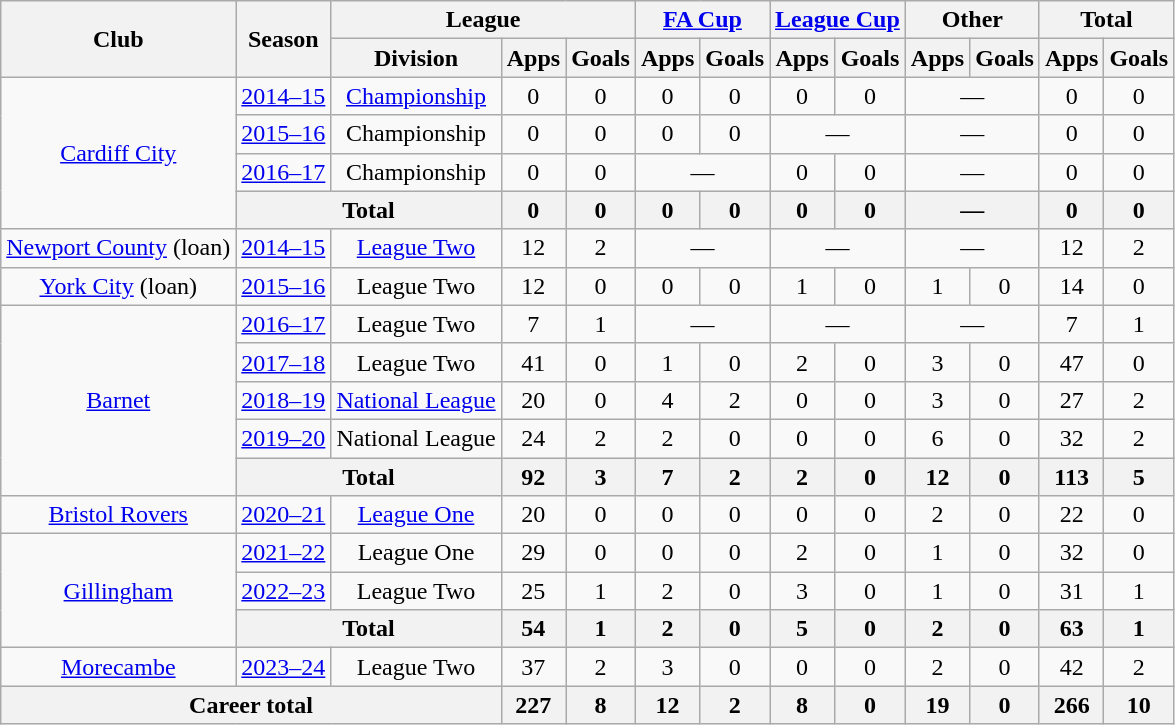<table class=wikitable style="text-align: center">
<tr>
<th rowspan=2>Club</th>
<th rowspan=2>Season</th>
<th colspan=3>League</th>
<th colspan=2><a href='#'>FA Cup</a></th>
<th colspan=2><a href='#'>League Cup</a></th>
<th colspan=2>Other</th>
<th colspan=2>Total</th>
</tr>
<tr>
<th>Division</th>
<th>Apps</th>
<th>Goals</th>
<th>Apps</th>
<th>Goals</th>
<th>Apps</th>
<th>Goals</th>
<th>Apps</th>
<th>Goals</th>
<th>Apps</th>
<th>Goals</th>
</tr>
<tr>
<td rowspan=4><a href='#'>Cardiff City</a></td>
<td><a href='#'>2014–15</a></td>
<td><a href='#'>Championship</a></td>
<td>0</td>
<td>0</td>
<td>0</td>
<td>0</td>
<td>0</td>
<td>0</td>
<td colspan=2>—</td>
<td>0</td>
<td>0</td>
</tr>
<tr>
<td><a href='#'>2015–16</a></td>
<td>Championship</td>
<td>0</td>
<td>0</td>
<td>0</td>
<td>0</td>
<td colspan=2>—</td>
<td colspan=2>—</td>
<td>0</td>
<td>0</td>
</tr>
<tr>
<td><a href='#'>2016–17</a></td>
<td>Championship</td>
<td>0</td>
<td>0</td>
<td colspan=2>—</td>
<td>0</td>
<td>0</td>
<td colspan=2>—</td>
<td>0</td>
<td>0</td>
</tr>
<tr>
<th colspan=2>Total</th>
<th>0</th>
<th>0</th>
<th>0</th>
<th>0</th>
<th>0</th>
<th>0</th>
<th colspan=2>—</th>
<th>0</th>
<th>0</th>
</tr>
<tr>
<td><a href='#'>Newport County</a> (loan)</td>
<td><a href='#'>2014–15</a></td>
<td><a href='#'>League Two</a></td>
<td>12</td>
<td>2</td>
<td colspan=2>—</td>
<td colspan=2>—</td>
<td colspan=2>—</td>
<td>12</td>
<td>2</td>
</tr>
<tr>
<td><a href='#'>York City</a> (loan)</td>
<td><a href='#'>2015–16</a></td>
<td>League Two</td>
<td>12</td>
<td>0</td>
<td>0</td>
<td>0</td>
<td>1</td>
<td>0</td>
<td>1</td>
<td>0</td>
<td>14</td>
<td>0</td>
</tr>
<tr>
<td rowspan=5><a href='#'>Barnet</a></td>
<td><a href='#'>2016–17</a></td>
<td>League Two</td>
<td>7</td>
<td>1</td>
<td colspan=2>—</td>
<td colspan=2>—</td>
<td colspan=2>—</td>
<td>7</td>
<td>1</td>
</tr>
<tr>
<td><a href='#'>2017–18</a></td>
<td>League Two</td>
<td>41</td>
<td>0</td>
<td>1</td>
<td>0</td>
<td>2</td>
<td>0</td>
<td>3</td>
<td>0</td>
<td>47</td>
<td>0</td>
</tr>
<tr>
<td><a href='#'>2018–19</a></td>
<td><a href='#'>National League</a></td>
<td>20</td>
<td>0</td>
<td>4</td>
<td>2</td>
<td>0</td>
<td>0</td>
<td>3</td>
<td>0</td>
<td>27</td>
<td>2</td>
</tr>
<tr>
<td><a href='#'>2019–20</a></td>
<td>National League</td>
<td>24</td>
<td>2</td>
<td>2</td>
<td>0</td>
<td>0</td>
<td>0</td>
<td>6</td>
<td>0</td>
<td>32</td>
<td>2</td>
</tr>
<tr>
<th colspan=2>Total</th>
<th>92</th>
<th>3</th>
<th>7</th>
<th>2</th>
<th>2</th>
<th>0</th>
<th>12</th>
<th>0</th>
<th>113</th>
<th>5</th>
</tr>
<tr>
<td><a href='#'>Bristol Rovers</a></td>
<td><a href='#'>2020–21</a></td>
<td><a href='#'>League One</a></td>
<td>20</td>
<td>0</td>
<td>0</td>
<td>0</td>
<td>0</td>
<td>0</td>
<td>2</td>
<td>0</td>
<td>22</td>
<td>0</td>
</tr>
<tr>
<td rowspan=3><a href='#'>Gillingham</a></td>
<td><a href='#'>2021–22</a></td>
<td>League One</td>
<td>29</td>
<td>0</td>
<td>0</td>
<td>0</td>
<td>2</td>
<td>0</td>
<td>1</td>
<td>0</td>
<td>32</td>
<td>0</td>
</tr>
<tr>
<td><a href='#'>2022–23</a></td>
<td>League Two</td>
<td>25</td>
<td>1</td>
<td>2</td>
<td>0</td>
<td>3</td>
<td>0</td>
<td>1</td>
<td>0</td>
<td>31</td>
<td>1</td>
</tr>
<tr>
<th colspan=2>Total</th>
<th>54</th>
<th>1</th>
<th>2</th>
<th>0</th>
<th>5</th>
<th>0</th>
<th>2</th>
<th>0</th>
<th>63</th>
<th>1</th>
</tr>
<tr>
<td><a href='#'>Morecambe</a></td>
<td><a href='#'>2023–24</a></td>
<td>League Two</td>
<td>37</td>
<td>2</td>
<td>3</td>
<td>0</td>
<td>0</td>
<td>0</td>
<td>2</td>
<td>0</td>
<td>42</td>
<td>2</td>
</tr>
<tr>
<th colspan=3>Career total</th>
<th>227</th>
<th>8</th>
<th>12</th>
<th>2</th>
<th>8</th>
<th>0</th>
<th>19</th>
<th>0</th>
<th>266</th>
<th>10</th>
</tr>
</table>
